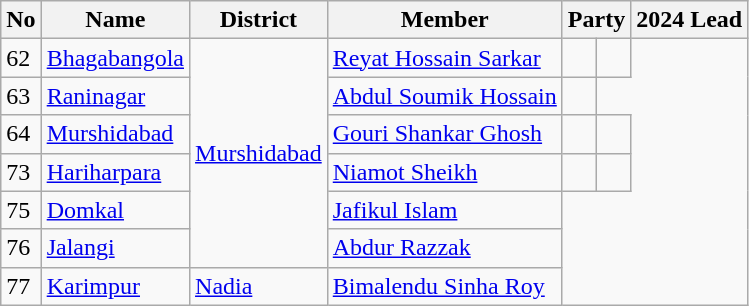<table class="wikitable sortable">
<tr>
<th>No</th>
<th>Name</th>
<th>District</th>
<th>Member</th>
<th colspan="2">Party</th>
<th colspan="2">2024 Lead</th>
</tr>
<tr>
<td>62</td>
<td><a href='#'>Bhagabangola</a></td>
<td rowspan="6"><a href='#'>Murshidabad</a></td>
<td><a href='#'>Reyat Hossain Sarkar</a></td>
<td></td>
<td></td>
</tr>
<tr>
<td>63</td>
<td><a href='#'>Raninagar</a></td>
<td><a href='#'>Abdul Soumik Hossain</a></td>
<td></td>
</tr>
<tr>
<td>64</td>
<td><a href='#'>Murshidabad</a></td>
<td><a href='#'>Gouri Shankar Ghosh</a></td>
<td></td>
<td></td>
</tr>
<tr>
<td>73</td>
<td><a href='#'>Hariharpara</a></td>
<td><a href='#'>Niamot Sheikh</a></td>
<td></td>
<td></td>
</tr>
<tr>
<td>75</td>
<td><a href='#'>Domkal</a></td>
<td><a href='#'>Jafikul Islam</a></td>
</tr>
<tr>
<td>76</td>
<td><a href='#'>Jalangi</a></td>
<td><a href='#'>Abdur Razzak</a></td>
</tr>
<tr>
<td>77</td>
<td><a href='#'>Karimpur</a></td>
<td><a href='#'>Nadia</a></td>
<td><a href='#'>Bimalendu Sinha Roy</a></td>
</tr>
</table>
